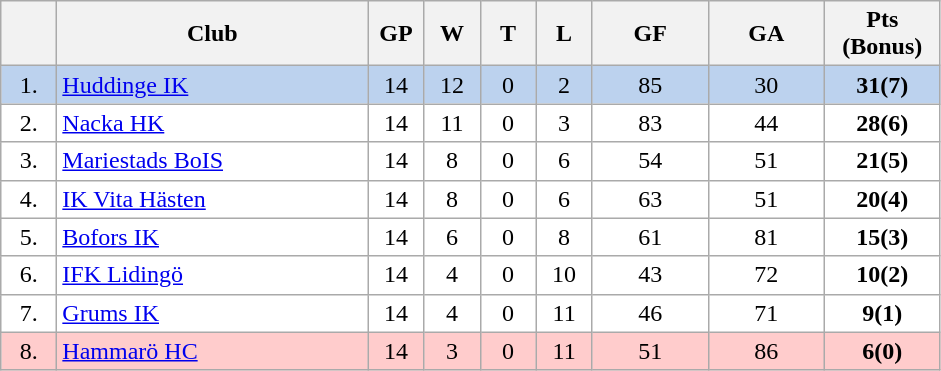<table class="wikitable">
<tr>
<th width="30"></th>
<th width="200">Club</th>
<th width="30">GP</th>
<th width="30">W</th>
<th width="30">T</th>
<th width="30">L</th>
<th width="70">GF</th>
<th width="70">GA</th>
<th width="70">Pts (Bonus)</th>
</tr>
<tr bgcolor="#BCD2EE" align="center">
<td>1.</td>
<td align="left"><a href='#'>Huddinge IK</a></td>
<td>14</td>
<td>12</td>
<td>0</td>
<td>2</td>
<td>85</td>
<td>30</td>
<td><strong>31(7)</strong></td>
</tr>
<tr bgcolor="#FFFFFF" align="center">
<td>2.</td>
<td align="left"><a href='#'>Nacka HK</a></td>
<td>14</td>
<td>11</td>
<td>0</td>
<td>3</td>
<td>83</td>
<td>44</td>
<td><strong>28(6)</strong></td>
</tr>
<tr bgcolor="#FFFFFF" align="center">
<td>3.</td>
<td align="left"><a href='#'>Mariestads BoIS</a></td>
<td>14</td>
<td>8</td>
<td>0</td>
<td>6</td>
<td>54</td>
<td>51</td>
<td><strong>21(5)</strong></td>
</tr>
<tr bgcolor="#FFFFFF" align="center">
<td>4.</td>
<td align="left"><a href='#'>IK Vita Hästen</a></td>
<td>14</td>
<td>8</td>
<td>0</td>
<td>6</td>
<td>63</td>
<td>51</td>
<td><strong>20(4)</strong></td>
</tr>
<tr bgcolor="#FFFFFF" align="center">
<td>5.</td>
<td align="left"><a href='#'>Bofors IK</a></td>
<td>14</td>
<td>6</td>
<td>0</td>
<td>8</td>
<td>61</td>
<td>81</td>
<td><strong>15(3)</strong></td>
</tr>
<tr bgcolor="#FFFFFF" align="center">
<td>6.</td>
<td align="left"><a href='#'>IFK Lidingö</a></td>
<td>14</td>
<td>4</td>
<td>0</td>
<td>10</td>
<td>43</td>
<td>72</td>
<td><strong>10(2)</strong></td>
</tr>
<tr bgcolor="#FFFFFF" align="center">
<td>7.</td>
<td align="left"><a href='#'>Grums IK</a></td>
<td>14</td>
<td>4</td>
<td>0</td>
<td>11</td>
<td>46</td>
<td>71</td>
<td><strong>9(1)</strong></td>
</tr>
<tr bgcolor="#FFCCCC" align="center">
<td>8.</td>
<td align="left"><a href='#'>Hammarö HC</a></td>
<td>14</td>
<td>3</td>
<td>0</td>
<td>11</td>
<td>51</td>
<td>86</td>
<td><strong>6(0)</strong></td>
</tr>
</table>
